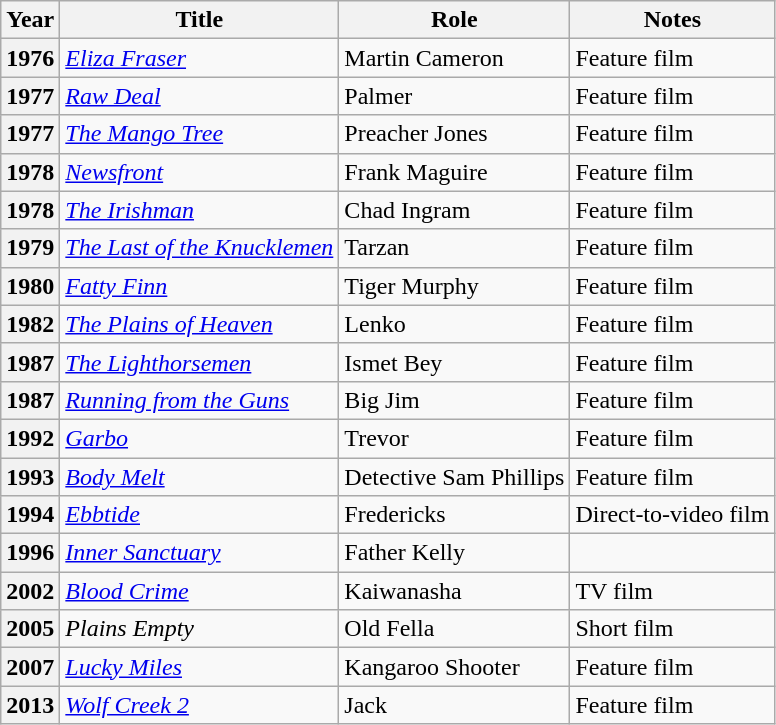<table class="wikitable sortable plainrowheaders">
<tr>
<th scope="col">Year</th>
<th scope="col">Title</th>
<th scope="col">Role</th>
<th scope="col" class="unsortable">Notes</th>
</tr>
<tr>
<th scope="row">1976</th>
<td><em><a href='#'>Eliza Fraser</a></em></td>
<td>Martin Cameron</td>
<td>Feature film</td>
</tr>
<tr>
<th scope="row">1977</th>
<td><em><a href='#'>Raw Deal</a></em></td>
<td>Palmer</td>
<td>Feature film</td>
</tr>
<tr>
<th scope="row">1977</th>
<td><em><a href='#'>The Mango Tree</a></em></td>
<td>Preacher Jones</td>
<td>Feature film</td>
</tr>
<tr>
<th scope="row">1978</th>
<td><em><a href='#'>Newsfront</a></em></td>
<td>Frank Maguire</td>
<td>Feature film</td>
</tr>
<tr>
<th scope="row">1978</th>
<td><em><a href='#'>The Irishman</a></em></td>
<td>Chad Ingram</td>
<td>Feature film</td>
</tr>
<tr>
<th scope="row">1979</th>
<td><em><a href='#'>The Last of the Knucklemen</a></em></td>
<td>Tarzan</td>
<td>Feature film</td>
</tr>
<tr>
<th scope="row">1980</th>
<td><em><a href='#'>Fatty Finn</a></em></td>
<td>Tiger Murphy</td>
<td>Feature film</td>
</tr>
<tr>
<th scope="row">1982</th>
<td><em><a href='#'>The Plains of Heaven</a></em></td>
<td>Lenko</td>
<td>Feature film</td>
</tr>
<tr>
<th scope="row">1987</th>
<td><em><a href='#'>The Lighthorsemen</a></em></td>
<td>Ismet Bey</td>
<td>Feature film</td>
</tr>
<tr>
<th scope="row">1987</th>
<td><em><a href='#'>Running from the Guns</a></em></td>
<td>Big Jim</td>
<td>Feature film</td>
</tr>
<tr>
<th scope="row">1992</th>
<td><em><a href='#'>Garbo</a></em></td>
<td>Trevor</td>
<td>Feature film</td>
</tr>
<tr>
<th scope="row">1993</th>
<td><em><a href='#'>Body Melt</a></em></td>
<td>Detective Sam Phillips</td>
<td>Feature film</td>
</tr>
<tr>
<th scope="row">1994</th>
<td><em><a href='#'>Ebbtide</a></em></td>
<td>Fredericks</td>
<td>Direct-to-video film</td>
</tr>
<tr>
<th scope="row">1996</th>
<td><em><a href='#'>Inner Sanctuary</a></em></td>
<td>Father Kelly</td>
<td></td>
</tr>
<tr>
<th scope="row">2002</th>
<td><em><a href='#'>Blood Crime</a></em></td>
<td>Kaiwanasha</td>
<td>TV film</td>
</tr>
<tr>
<th scope="row">2005</th>
<td><em>Plains Empty</em></td>
<td>Old Fella</td>
<td>Short film</td>
</tr>
<tr>
<th scope="row">2007</th>
<td><em><a href='#'>Lucky Miles</a></em></td>
<td>Kangaroo Shooter</td>
<td>Feature film</td>
</tr>
<tr>
<th scope="row">2013</th>
<td><em><a href='#'>Wolf Creek 2</a></em></td>
<td>Jack</td>
<td>Feature film</td>
</tr>
</table>
